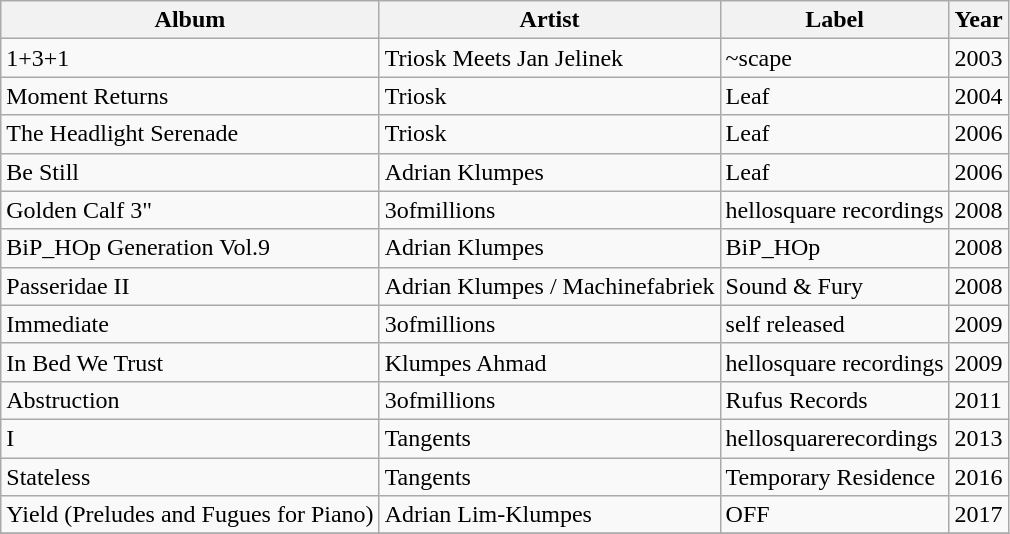<table class="wikitable">
<tr>
<th>Album</th>
<th>Artist</th>
<th>Label</th>
<th>Year</th>
</tr>
<tr>
<td>1+3+1</td>
<td>Triosk Meets Jan Jelinek</td>
<td>~scape</td>
<td>2003</td>
</tr>
<tr>
<td>Moment Returns</td>
<td>Triosk</td>
<td>Leaf</td>
<td>2004</td>
</tr>
<tr>
<td>The Headlight Serenade</td>
<td>Triosk</td>
<td>Leaf</td>
<td>2006</td>
</tr>
<tr>
<td>Be Still</td>
<td>Adrian Klumpes</td>
<td>Leaf</td>
<td>2006</td>
</tr>
<tr>
<td>Golden Calf 3"</td>
<td>3ofmillions</td>
<td>hellosquare recordings</td>
<td>2008</td>
</tr>
<tr>
<td>BiP_HOp Generation Vol.9</td>
<td>Adrian Klumpes</td>
<td>BiP_HOp</td>
<td>2008</td>
</tr>
<tr>
<td>Passeridae II</td>
<td>Adrian Klumpes / Machinefabriek</td>
<td>Sound & Fury</td>
<td>2008</td>
</tr>
<tr>
<td>Immediate</td>
<td>3ofmillions</td>
<td>self released</td>
<td>2009</td>
</tr>
<tr>
<td>In Bed We Trust</td>
<td>Klumpes Ahmad</td>
<td>hellosquare recordings</td>
<td>2009</td>
</tr>
<tr>
<td>Abstruction</td>
<td>3ofmillions</td>
<td>Rufus Records</td>
<td>2011</td>
</tr>
<tr>
<td>I</td>
<td>Tangents</td>
<td>hellosquarerecordings</td>
<td>2013</td>
</tr>
<tr>
<td>Stateless</td>
<td>Tangents</td>
<td>Temporary Residence</td>
<td>2016</td>
</tr>
<tr>
<td>Yield (Preludes and Fugues for Piano)</td>
<td>Adrian Lim-Klumpes</td>
<td>OFF</td>
<td>2017</td>
</tr>
<tr>
</tr>
</table>
